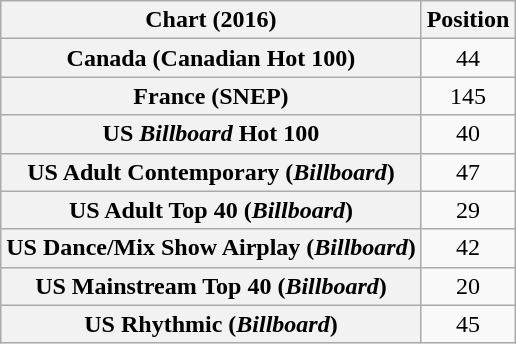<table class="wikitable plainrowheaders sortable" style="text-align:center">
<tr>
<th>Chart (2016)</th>
<th>Position</th>
</tr>
<tr>
<th scope="row">Canada (Canadian Hot 100)</th>
<td>44</td>
</tr>
<tr>
<th scope="row">France (SNEP)</th>
<td>145</td>
</tr>
<tr>
<th scope="row">US <em>Billboard</em> Hot 100</th>
<td>40</td>
</tr>
<tr>
<th scope="row">US Adult Contemporary (<em>Billboard</em>)</th>
<td>47</td>
</tr>
<tr>
<th scope="row">US Adult Top 40 (<em>Billboard</em>)</th>
<td>29</td>
</tr>
<tr>
<th scope="row">US Dance/Mix Show Airplay (<em>Billboard</em>)</th>
<td>42</td>
</tr>
<tr>
<th scope="row">US Mainstream Top 40 (<em>Billboard</em>)</th>
<td>20</td>
</tr>
<tr>
<th scope="row">US Rhythmic (<em>Billboard</em>)</th>
<td>45</td>
</tr>
</table>
